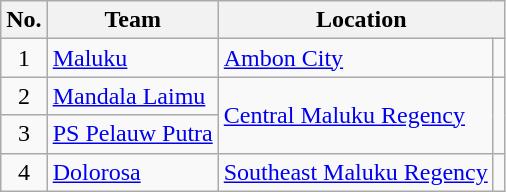<table class="wikitable sortable">
<tr>
<th>No.</th>
<th>Team</th>
<th colspan=2>Location</th>
</tr>
<tr>
<td align=center>1</td>
<td><a href='#'>Maluku</a></td>
<td><a href='#'>Ambon City</a></td>
<td></td>
</tr>
<tr>
<td align=center>2</td>
<td><a href='#'>Mandala Laimu</a></td>
<td rowspan=2><a href='#'>Central Maluku Regency</a></td>
<td rowspan=2></td>
</tr>
<tr>
<td align=center>3</td>
<td><a href='#'>PS Pelauw Putra</a></td>
</tr>
<tr>
<td align=center>4</td>
<td><a href='#'>Dolorosa</a></td>
<td><a href='#'>Southeast Maluku Regency</a></td>
<td></td>
</tr>
</table>
